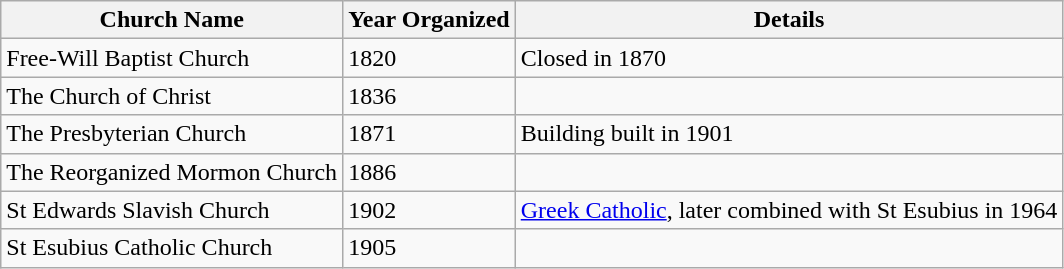<table class="wikitable">
<tr>
<th>Church Name</th>
<th>Year Organized</th>
<th>Details</th>
</tr>
<tr>
<td>Free-Will Baptist Church</td>
<td>1820</td>
<td>Closed in 1870</td>
</tr>
<tr>
<td>The Church of Christ</td>
<td>1836</td>
<td></td>
</tr>
<tr>
<td>The Presbyterian Church</td>
<td>1871</td>
<td>Building built in 1901</td>
</tr>
<tr>
<td>The Reorganized Mormon Church</td>
<td>1886</td>
<td></td>
</tr>
<tr>
<td>St Edwards Slavish Church</td>
<td>1902</td>
<td><a href='#'>Greek Catholic</a>, later combined with St Esubius in 1964</td>
</tr>
<tr>
<td>St Esubius Catholic Church</td>
<td>1905</td>
<td></td>
</tr>
</table>
